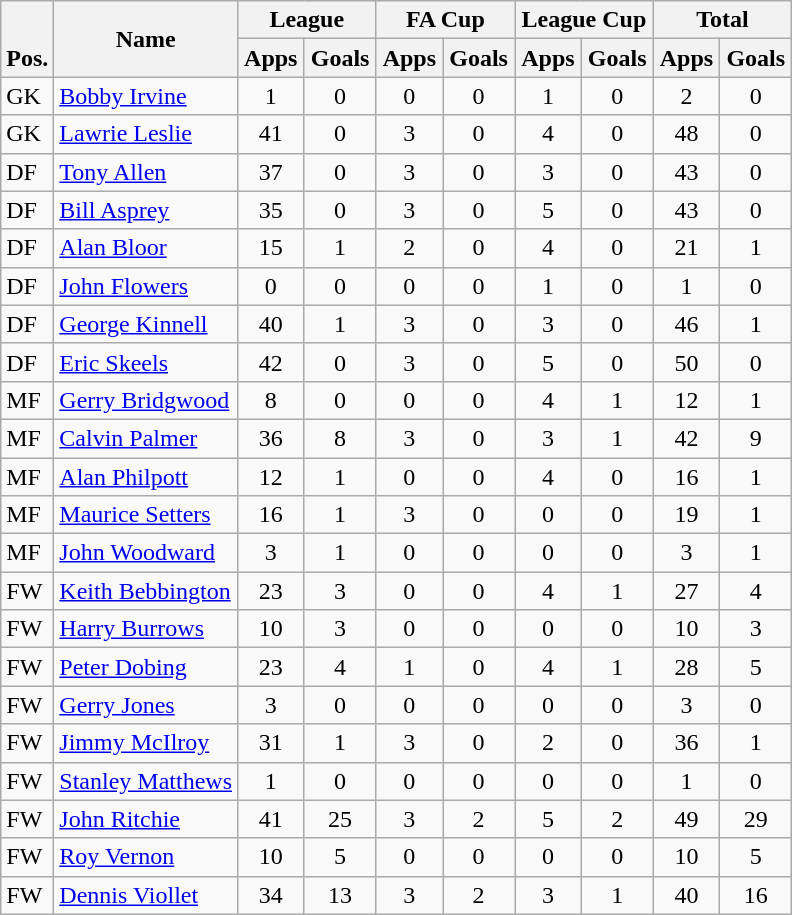<table class="wikitable" style="text-align:center">
<tr>
<th rowspan="2" valign="bottom">Pos.</th>
<th rowspan="2">Name</th>
<th colspan="2" width="85">League</th>
<th colspan="2" width="85">FA Cup</th>
<th colspan="2" width="85">League Cup</th>
<th colspan="2" width="85">Total</th>
</tr>
<tr>
<th>Apps</th>
<th>Goals</th>
<th>Apps</th>
<th>Goals</th>
<th>Apps</th>
<th>Goals</th>
<th>Apps</th>
<th>Goals</th>
</tr>
<tr>
<td align="left">GK</td>
<td align="left"> <a href='#'>Bobby Irvine</a></td>
<td>1</td>
<td>0</td>
<td>0</td>
<td>0</td>
<td>1</td>
<td>0</td>
<td>2</td>
<td>0</td>
</tr>
<tr>
<td align="left">GK</td>
<td align="left"> <a href='#'>Lawrie Leslie</a></td>
<td>41</td>
<td>0</td>
<td>3</td>
<td>0</td>
<td>4</td>
<td>0</td>
<td>48</td>
<td>0</td>
</tr>
<tr>
<td align="left">DF</td>
<td align="left"> <a href='#'>Tony Allen</a></td>
<td>37</td>
<td>0</td>
<td>3</td>
<td>0</td>
<td>3</td>
<td>0</td>
<td>43</td>
<td>0</td>
</tr>
<tr>
<td align="left">DF</td>
<td align="left"> <a href='#'>Bill Asprey</a></td>
<td>35</td>
<td>0</td>
<td>3</td>
<td>0</td>
<td>5</td>
<td>0</td>
<td>43</td>
<td>0</td>
</tr>
<tr>
<td align="left">DF</td>
<td align="left"> <a href='#'>Alan Bloor</a></td>
<td>15</td>
<td>1</td>
<td>2</td>
<td>0</td>
<td>4</td>
<td>0</td>
<td>21</td>
<td>1</td>
</tr>
<tr>
<td align="left">DF</td>
<td align="left"> <a href='#'>John Flowers</a></td>
<td>0</td>
<td>0</td>
<td>0</td>
<td>0</td>
<td>1</td>
<td>0</td>
<td>1</td>
<td>0</td>
</tr>
<tr>
<td align="left">DF</td>
<td align="left"> <a href='#'>George Kinnell</a></td>
<td>40</td>
<td>1</td>
<td>3</td>
<td>0</td>
<td>3</td>
<td>0</td>
<td>46</td>
<td>1</td>
</tr>
<tr>
<td align="left">DF</td>
<td align="left"> <a href='#'>Eric Skeels</a></td>
<td>42</td>
<td>0</td>
<td>3</td>
<td>0</td>
<td>5</td>
<td>0</td>
<td>50</td>
<td>0</td>
</tr>
<tr>
<td align="left">MF</td>
<td align="left"> <a href='#'>Gerry Bridgwood</a></td>
<td>8</td>
<td>0</td>
<td>0</td>
<td>0</td>
<td>4</td>
<td>1</td>
<td>12</td>
<td>1</td>
</tr>
<tr>
<td align="left">MF</td>
<td align="left"> <a href='#'>Calvin Palmer</a></td>
<td>36</td>
<td>8</td>
<td>3</td>
<td>0</td>
<td>3</td>
<td>1</td>
<td>42</td>
<td>9</td>
</tr>
<tr>
<td align="left">MF</td>
<td align="left"> <a href='#'>Alan Philpott</a></td>
<td>12</td>
<td>1</td>
<td>0</td>
<td>0</td>
<td>4</td>
<td>0</td>
<td>16</td>
<td>1</td>
</tr>
<tr>
<td align="left">MF</td>
<td align="left"> <a href='#'>Maurice Setters</a></td>
<td>16</td>
<td>1</td>
<td>3</td>
<td>0</td>
<td>0</td>
<td>0</td>
<td>19</td>
<td>1</td>
</tr>
<tr>
<td align="left">MF</td>
<td align="left"> <a href='#'>John Woodward</a></td>
<td>3</td>
<td>1</td>
<td>0</td>
<td>0</td>
<td>0</td>
<td>0</td>
<td>3</td>
<td>1</td>
</tr>
<tr>
<td align="left">FW</td>
<td align="left"> <a href='#'>Keith Bebbington</a></td>
<td>23</td>
<td>3</td>
<td>0</td>
<td>0</td>
<td>4</td>
<td>1</td>
<td>27</td>
<td>4</td>
</tr>
<tr>
<td align="left">FW</td>
<td align="left"> <a href='#'>Harry Burrows</a></td>
<td>10</td>
<td>3</td>
<td>0</td>
<td>0</td>
<td>0</td>
<td>0</td>
<td>10</td>
<td>3</td>
</tr>
<tr>
<td align="left">FW</td>
<td align="left"> <a href='#'>Peter Dobing</a></td>
<td>23</td>
<td>4</td>
<td>1</td>
<td>0</td>
<td>4</td>
<td>1</td>
<td>28</td>
<td>5</td>
</tr>
<tr>
<td align="left">FW</td>
<td align="left"> <a href='#'>Gerry Jones</a></td>
<td>3</td>
<td>0</td>
<td>0</td>
<td>0</td>
<td>0</td>
<td>0</td>
<td>3</td>
<td>0</td>
</tr>
<tr>
<td align="left">FW</td>
<td align="left"> <a href='#'>Jimmy McIlroy</a></td>
<td>31</td>
<td>1</td>
<td>3</td>
<td>0</td>
<td>2</td>
<td>0</td>
<td>36</td>
<td>1</td>
</tr>
<tr>
<td align="left">FW</td>
<td align="left"> <a href='#'>Stanley Matthews</a></td>
<td>1</td>
<td>0</td>
<td>0</td>
<td>0</td>
<td>0</td>
<td>0</td>
<td>1</td>
<td>0</td>
</tr>
<tr>
<td align="left">FW</td>
<td align="left"> <a href='#'>John Ritchie</a></td>
<td>41</td>
<td>25</td>
<td>3</td>
<td>2</td>
<td>5</td>
<td>2</td>
<td>49</td>
<td>29</td>
</tr>
<tr>
<td align="left">FW</td>
<td align="left"> <a href='#'>Roy Vernon</a></td>
<td>10</td>
<td>5</td>
<td>0</td>
<td>0</td>
<td>0</td>
<td>0</td>
<td>10</td>
<td>5</td>
</tr>
<tr>
<td align="left">FW</td>
<td align="left"> <a href='#'>Dennis Viollet</a></td>
<td>34</td>
<td>13</td>
<td>3</td>
<td>2</td>
<td>3</td>
<td>1</td>
<td>40</td>
<td>16</td>
</tr>
</table>
